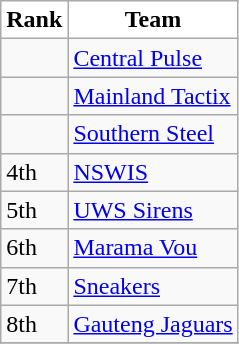<table class="wikitable collapsible">
<tr>
<th style="background:white;">Rank</th>
<th style="background:white;">Team</th>
</tr>
<tr>
<td></td>
<td> <a href='#'>Central Pulse</a></td>
</tr>
<tr>
<td></td>
<td> <a href='#'>Mainland Tactix</a></td>
</tr>
<tr>
<td></td>
<td> <a href='#'>Southern Steel</a></td>
</tr>
<tr>
<td>4th</td>
<td> <a href='#'>NSWIS</a></td>
</tr>
<tr>
<td>5th</td>
<td> <a href='#'>UWS Sirens</a></td>
</tr>
<tr>
<td>6th</td>
<td> <a href='#'>Marama Vou</a></td>
</tr>
<tr>
<td>7th</td>
<td> <a href='#'>Sneakers</a></td>
</tr>
<tr>
<td>8th</td>
<td> <a href='#'>Gauteng Jaguars</a></td>
</tr>
<tr>
</tr>
</table>
